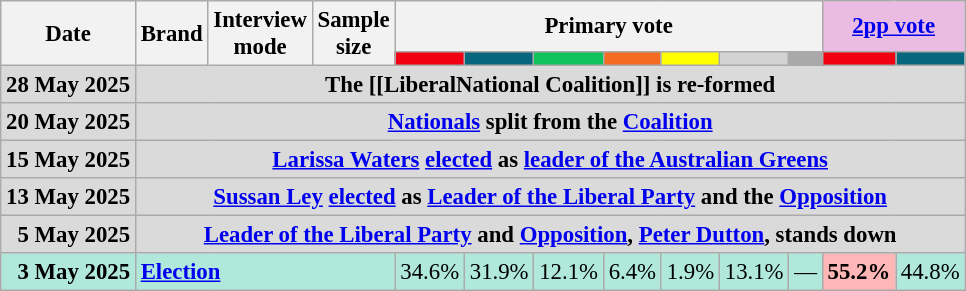<table class="wikitable sortable nowrap tpl-blanktable" style="text-align:center;font-size:95%">
<tr>
<th rowspan=2>Date</th>
<th rowspan=2>Brand</th>
<th rowspan=2 class=unsortable>Interview<br>mode</th>
<th rowspan=2 class=unsortable>Sample<br>size</th>
<th colspan="8">Primary vote</th>
<th colspan="2" class="unsortable" style="background:#ebbce3"><a href='#'>2pp vote</a></th>
</tr>
<tr>
<th class="unsortable" style="background:#F00011"></th>
<th class="unsortable" style="background:#06667c" colspan="2"></th>
<th class=unsortable style=background:#10C25B></th>
<th class=unsortable style=background:#f36c21></th>
<th class=unsortable style=background:yellow></th>
<th class=unsortable style=background:lightgray></th>
<th class=unsortable style=background:darkgrey></th>
<th class="unsortable" style="background:#F00011"></th>
<th class="unsortable" style="background:#06667c"></th>
</tr>
<tr style="background:#DADADA;font-weight:bold">
<td style="text-align:right" data-sort-value="28-May-2025">28 May 2025</td>
<td colspan="13">The [[LiberalNational Coalition]] is re-formed</td>
</tr>
<tr style="background:#DADADA;font-weight:bold">
<td style="text-align:right" data-sort-value="20-May-2025">20 May 2025</td>
<td colspan="13"><a href='#'>Nationals</a> split from the <a href='#'>Coalition</a></td>
</tr>
<tr style="background:#DADADA;font-weight:bold">
<td style="text-align:right" data-sort-value="15-May-2025">15 May 2025</td>
<td colspan="13"><a href='#'>Larissa Waters</a> <a href='#'>elected</a> as <a href='#'>leader of the Australian Greens</a></td>
</tr>
<tr style="background:#DADADA;font-weight:bold">
<td style="text-align:right" data-sort-value="13-May-2025">13 May 2025</td>
<td colspan="13"><a href='#'>Sussan Ley</a> <a href='#'>elected</a> as <a href='#'>Leader of the Liberal Party</a> and the <a href='#'>Opposition</a></td>
</tr>
<tr style="background:#DADADA;font-weight:bold">
<td style="text-align:right">5 May 2025</td>
<td colspan="13"><a href='#'>Leader of the Liberal Party</a> and <a href='#'>Opposition</a>, <a href='#'>Peter Dutton</a>, stands down</td>
</tr>
<tr style=background:#b0e9db>
<td style=text-align:right data-sort-value=3-May-2025><strong>3 May 2025</strong></td>
<td colspan=3 style=text-align:left><strong><a href='#'>Election</a></strong></td>
<td>34.6%</td>
<td colspan="2">31.9%</td>
<td>12.1%</td>
<td>6.4%</td>
<td>1.9%</td>
<td>13.1%</td>
<td>—</td>
<td style=background:#FFB6B6><strong>55.2%</strong></td>
<td>44.8%</td>
</tr>
</table>
